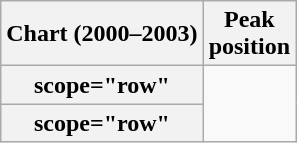<table class="wikitable sortable plainrowheaders">
<tr>
<th scope="col">Chart (2000–2003)</th>
<th scope="col">Peak<br>position</th>
</tr>
<tr>
<th>scope="row"</th>
</tr>
<tr>
<th>scope="row"</th>
</tr>
</table>
